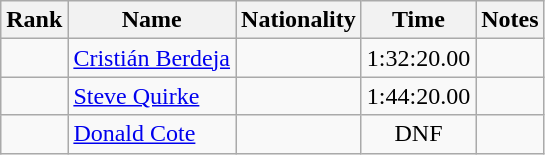<table class="wikitable sortable" style="text-align:center">
<tr>
<th>Rank</th>
<th>Name</th>
<th>Nationality</th>
<th>Time</th>
<th>Notes</th>
</tr>
<tr>
<td align=center></td>
<td align=left><a href='#'>Cristián Berdeja</a></td>
<td align=left></td>
<td>1:32:20.00</td>
<td></td>
</tr>
<tr>
<td align=center></td>
<td align=left><a href='#'>Steve Quirke</a></td>
<td align=left></td>
<td>1:44:20.00</td>
<td></td>
</tr>
<tr>
<td align=center></td>
<td align=left><a href='#'>Donald Cote</a></td>
<td align=left></td>
<td>DNF</td>
<td></td>
</tr>
</table>
